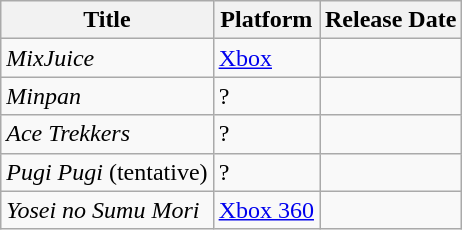<table class="wikitable sortable">
<tr>
<th>Title</th>
<th>Platform</th>
<th>Release Date</th>
</tr>
<tr>
<td><em>MixJuice</em></td>
<td><a href='#'>Xbox</a></td>
<td></td>
</tr>
<tr>
<td><em>Minpan</em></td>
<td>?</td>
<td></td>
</tr>
<tr>
<td><em>Ace Trekkers</em></td>
<td>?</td>
<td></td>
</tr>
<tr>
<td><em>Pugi Pugi</em> (tentative)</td>
<td>?</td>
<td></td>
</tr>
<tr>
<td><em>Yosei no Sumu Mori</em></td>
<td><a href='#'>Xbox 360</a></td>
<td></td>
</tr>
</table>
